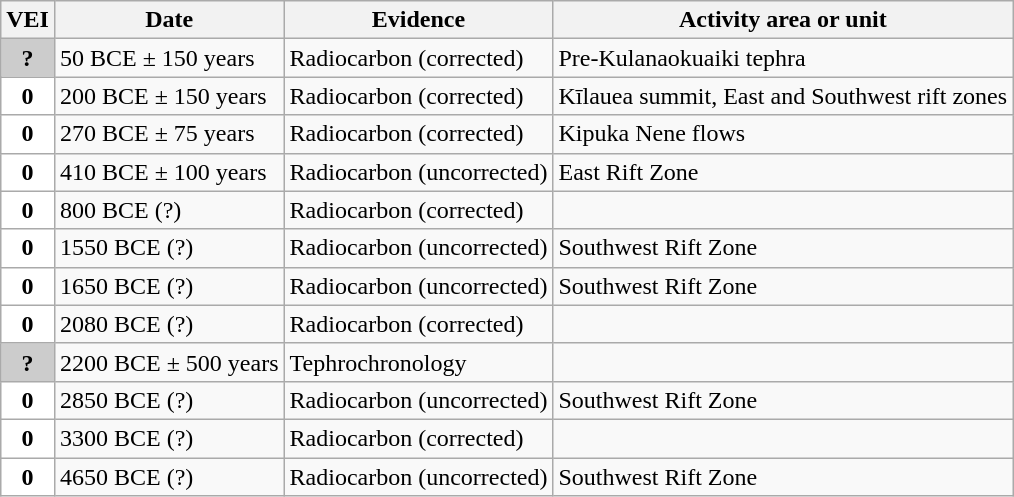<table class="wikitable sortable">
<tr>
<th>VEI</th>
<th>Date</th>
<th>Evidence</th>
<th>Activity area or unit</th>
</tr>
<tr>
<th style="background:#ccc;">?</th>
<td>50 BCE ± 150 years</td>
<td>Radiocarbon (corrected)</td>
<td>Pre-Kulanaokuaiki tephra</td>
</tr>
<tr>
<th style="background:white;">0</th>
<td>200 BCE ± 150 years</td>
<td>Radiocarbon (corrected)</td>
<td>Kīlauea summit, East and Southwest rift zones</td>
</tr>
<tr>
<th style="background:white;">0</th>
<td>270 BCE ± 75 years</td>
<td>Radiocarbon (corrected)</td>
<td>Kipuka Nene flows</td>
</tr>
<tr>
<th style="background:white;">0</th>
<td>410 BCE ± 100 years</td>
<td>Radiocarbon (uncorrected)</td>
<td>East Rift Zone</td>
</tr>
<tr>
<th style="background:white;">0</th>
<td>800 BCE (?)</td>
<td>Radiocarbon (corrected)</td>
<td></td>
</tr>
<tr>
<th style="background:white;">0</th>
<td>1550 BCE (?)</td>
<td>Radiocarbon (uncorrected)</td>
<td>Southwest Rift Zone</td>
</tr>
<tr>
<th style="background:white;">0</th>
<td>1650 BCE (?)</td>
<td>Radiocarbon (uncorrected)</td>
<td>Southwest Rift Zone</td>
</tr>
<tr>
<th style="background:white;">0</th>
<td>2080 BCE (?)</td>
<td>Radiocarbon (corrected)</td>
<td></td>
</tr>
<tr>
<th style="background:#ccc;">?</th>
<td>2200 BCE ± 500 years</td>
<td>Tephrochronology</td>
<td></td>
</tr>
<tr>
<th style="background:white;">0</th>
<td>2850 BCE (?)</td>
<td>Radiocarbon (uncorrected)</td>
<td>Southwest Rift Zone</td>
</tr>
<tr>
<th style="background:white;">0</th>
<td>3300 BCE (?)</td>
<td>Radiocarbon (corrected)</td>
<td></td>
</tr>
<tr>
<th style="background:white;">0</th>
<td>4650 BCE (?)</td>
<td>Radiocarbon (uncorrected)</td>
<td>Southwest Rift Zone</td>
</tr>
</table>
